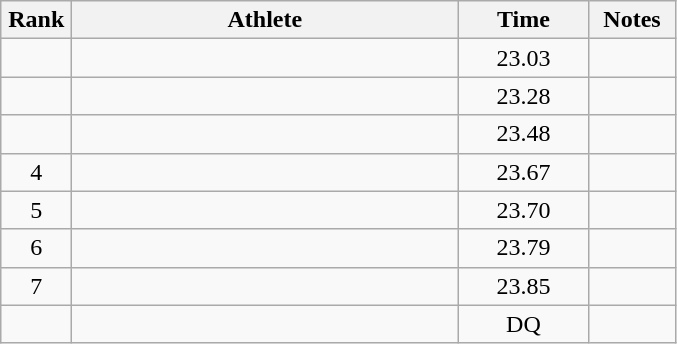<table class="wikitable" style="text-align:center">
<tr>
<th width=40>Rank</th>
<th width=250>Athlete</th>
<th width=80>Time</th>
<th width=50>Notes</th>
</tr>
<tr>
<td></td>
<td align=left></td>
<td>23.03</td>
<td></td>
</tr>
<tr>
<td></td>
<td align=left></td>
<td>23.28</td>
<td></td>
</tr>
<tr>
<td></td>
<td align=left></td>
<td>23.48</td>
<td></td>
</tr>
<tr>
<td>4</td>
<td align=left></td>
<td>23.67</td>
<td></td>
</tr>
<tr>
<td>5</td>
<td align=left></td>
<td>23.70</td>
<td></td>
</tr>
<tr>
<td>6</td>
<td align=left></td>
<td>23.79</td>
<td></td>
</tr>
<tr>
<td>7</td>
<td align=left></td>
<td>23.85</td>
<td></td>
</tr>
<tr>
<td></td>
<td align=left></td>
<td>DQ</td>
<td></td>
</tr>
</table>
